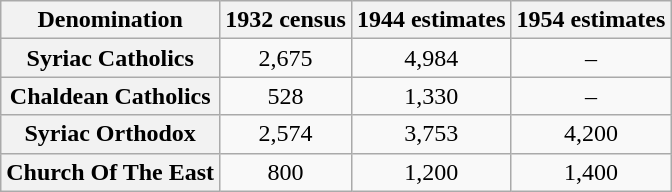<table class="wikitable" style="text-align: center;">
<tr>
<th scope="col">Denomination</th>
<th scope="col">1932 census</th>
<th scope="col">1944 estimates</th>
<th scope="col">1954 estimates</th>
</tr>
<tr>
<th scope="row">Syriac Catholics</th>
<td>2,675</td>
<td>4,984</td>
<td>–</td>
</tr>
<tr>
<th scope="row">Chaldean Catholics</th>
<td>528</td>
<td>1,330</td>
<td>–</td>
</tr>
<tr>
<th scope="row">Syriac Orthodox</th>
<td>2,574</td>
<td>3,753</td>
<td>4,200</td>
</tr>
<tr>
<th scope="row">Church Of The East</th>
<td>800</td>
<td>1,200</td>
<td>1,400</td>
</tr>
</table>
